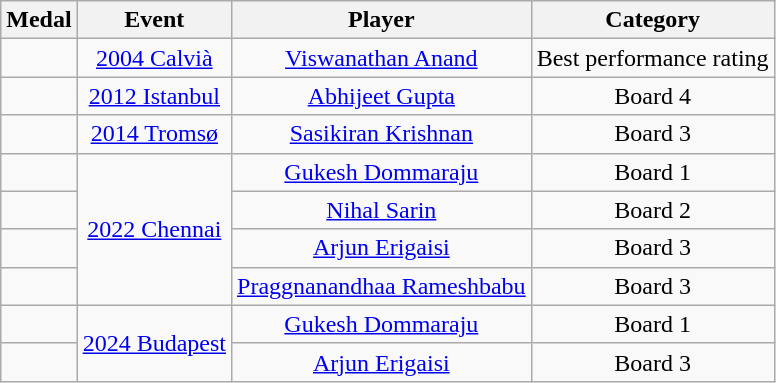<table class="wikitable sortable" style="text-align:center">
<tr>
<th>Medal</th>
<th>Event</th>
<th>Player</th>
<th>Category</th>
</tr>
<tr>
<td></td>
<td><a href='#'>2004 Calvià</a></td>
<td><a href='#'>Viswanathan Anand</a></td>
<td>Best performance rating</td>
</tr>
<tr>
<td></td>
<td><a href='#'>2012 Istanbul</a></td>
<td><a href='#'>Abhijeet Gupta</a></td>
<td>Board 4</td>
</tr>
<tr>
<td></td>
<td><a href='#'>2014 Tromsø</a></td>
<td><a href='#'>Sasikiran Krishnan</a></td>
<td>Board 3</td>
</tr>
<tr>
<td></td>
<td rowspan=4><a href='#'>2022 Chennai</a></td>
<td><a href='#'>Gukesh Dommaraju</a></td>
<td>Board 1</td>
</tr>
<tr>
<td></td>
<td><a href='#'>Nihal Sarin</a></td>
<td>Board 2</td>
</tr>
<tr>
<td></td>
<td><a href='#'>Arjun Erigaisi</a></td>
<td>Board 3</td>
</tr>
<tr>
<td></td>
<td><a href='#'>Praggnanandhaa Rameshbabu</a></td>
<td>Board 3</td>
</tr>
<tr>
<td></td>
<td rowspan=2><a href='#'>2024 Budapest</a></td>
<td><a href='#'>Gukesh Dommaraju</a></td>
<td>Board 1</td>
</tr>
<tr>
<td></td>
<td><a href='#'>Arjun Erigaisi</a></td>
<td>Board 3</td>
</tr>
</table>
